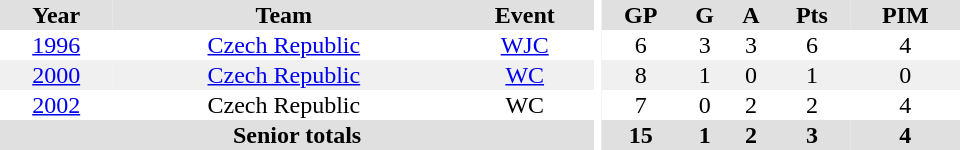<table border="0" cellpadding="1" cellspacing="0" ID="Table3" style="text-align:center; width:40em">
<tr ALIGN="center" bgcolor="#e0e0e0">
<th>Year</th>
<th>Team</th>
<th>Event</th>
<th rowspan="99" bgcolor="#ffffff"></th>
<th>GP</th>
<th>G</th>
<th>A</th>
<th>Pts</th>
<th>PIM</th>
</tr>
<tr>
<td><a href='#'>1996</a></td>
<td><a href='#'>Czech Republic</a></td>
<td><a href='#'>WJC</a></td>
<td>6</td>
<td>3</td>
<td>3</td>
<td>6</td>
<td>4</td>
</tr>
<tr bgcolor="#f0f0f0">
<td><a href='#'>2000</a></td>
<td><a href='#'>Czech Republic</a></td>
<td><a href='#'>WC</a></td>
<td>8</td>
<td>1</td>
<td>0</td>
<td>1</td>
<td>0</td>
</tr>
<tr>
<td><a href='#'>2002</a></td>
<td>Czech Republic</td>
<td>WC</td>
<td>7</td>
<td>0</td>
<td>2</td>
<td>2</td>
<td>4</td>
</tr>
<tr bgcolor="#e0e0e0">
<th colspan="3">Senior totals</th>
<th>15</th>
<th>1</th>
<th>2</th>
<th>3</th>
<th>4</th>
</tr>
</table>
